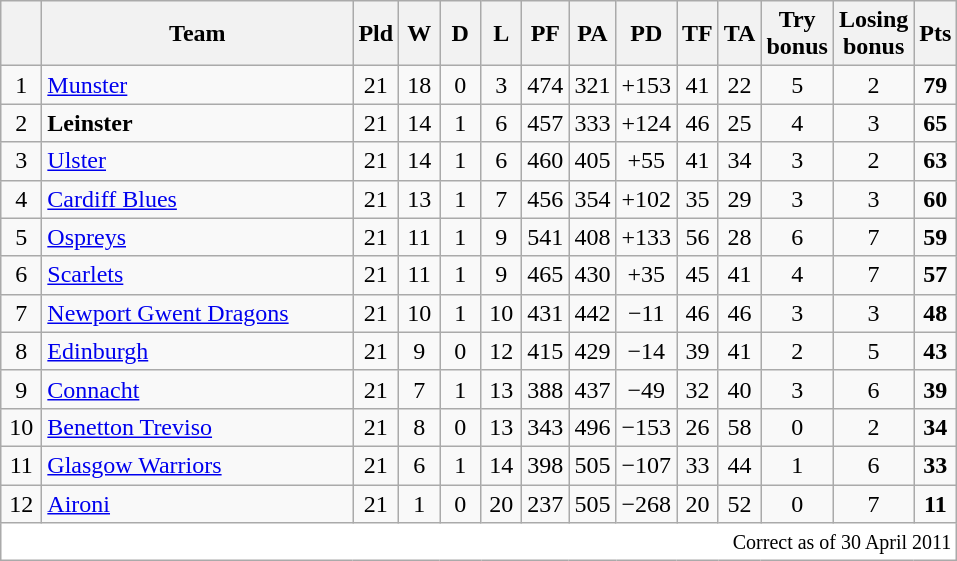<table class="wikitable" style="float:left; margin-right:15px; text-align: center;">
<tr>
<th width="20"></th>
<th width="200">Team</th>
<th width="20">Pld</th>
<th width="20">W</th>
<th width="20">D</th>
<th width="20">L</th>
<th width="20">PF</th>
<th width="20">PA</th>
<th width="20">PD</th>
<th width="20">TF</th>
<th width="20">TA</th>
<th width="20">Try bonus</th>
<th width="20">Losing bonus</th>
<th width="20">Pts</th>
</tr>
<tr>
<td>1</td>
<td align=left> <a href='#'>Munster</a></td>
<td>21</td>
<td>18</td>
<td>0</td>
<td>3</td>
<td>474</td>
<td>321</td>
<td>+153</td>
<td>41</td>
<td>22</td>
<td>5</td>
<td>2</td>
<td><strong>79</strong></td>
</tr>
<tr>
<td>2</td>
<td align=left> <strong>Leinster</strong></td>
<td>21</td>
<td>14</td>
<td>1</td>
<td>6</td>
<td>457</td>
<td>333</td>
<td>+124</td>
<td>46</td>
<td>25</td>
<td>4</td>
<td>3</td>
<td><strong>65</strong></td>
</tr>
<tr>
<td>3</td>
<td align=left> <a href='#'>Ulster</a></td>
<td>21</td>
<td>14</td>
<td>1</td>
<td>6</td>
<td>460</td>
<td>405</td>
<td>+55</td>
<td>41</td>
<td>34</td>
<td>3</td>
<td>2</td>
<td><strong>63</strong></td>
</tr>
<tr>
<td>4</td>
<td align=left> <a href='#'>Cardiff Blues</a></td>
<td>21</td>
<td>13</td>
<td>1</td>
<td>7</td>
<td>456</td>
<td>354</td>
<td>+102</td>
<td>35</td>
<td>29</td>
<td>3</td>
<td>3</td>
<td><strong>60</strong></td>
</tr>
<tr>
<td>5</td>
<td align=left> <a href='#'>Ospreys</a></td>
<td>21</td>
<td>11</td>
<td>1</td>
<td>9</td>
<td>541</td>
<td>408</td>
<td>+133</td>
<td>56</td>
<td>28</td>
<td>6</td>
<td>7</td>
<td><strong>59</strong></td>
</tr>
<tr>
<td>6</td>
<td align=left> <a href='#'>Scarlets</a></td>
<td>21</td>
<td>11</td>
<td>1</td>
<td>9</td>
<td>465</td>
<td>430</td>
<td>+35</td>
<td>45</td>
<td>41</td>
<td>4</td>
<td>7</td>
<td><strong>57</strong></td>
</tr>
<tr>
<td>7</td>
<td align=left> <a href='#'>Newport Gwent Dragons</a></td>
<td>21</td>
<td>10</td>
<td>1</td>
<td>10</td>
<td>431</td>
<td>442</td>
<td>−11</td>
<td>46</td>
<td>46</td>
<td>3</td>
<td>3</td>
<td><strong>48</strong></td>
</tr>
<tr>
<td>8</td>
<td align=left> <a href='#'>Edinburgh</a></td>
<td>21</td>
<td>9</td>
<td>0</td>
<td>12</td>
<td>415</td>
<td>429</td>
<td>−14</td>
<td>39</td>
<td>41</td>
<td>2</td>
<td>5</td>
<td><strong>43</strong></td>
</tr>
<tr>
<td>9</td>
<td align=left> <a href='#'>Connacht</a></td>
<td>21</td>
<td>7</td>
<td>1</td>
<td>13</td>
<td>388</td>
<td>437</td>
<td>−49</td>
<td>32</td>
<td>40</td>
<td>3</td>
<td>6</td>
<td><strong>39</strong></td>
</tr>
<tr>
<td>10</td>
<td align=left> <a href='#'>Benetton Treviso</a></td>
<td>21</td>
<td>8</td>
<td>0</td>
<td>13</td>
<td>343</td>
<td>496</td>
<td>−153</td>
<td>26</td>
<td>58</td>
<td>0</td>
<td>2</td>
<td><strong>34</strong></td>
</tr>
<tr>
<td>11</td>
<td align=left> <a href='#'>Glasgow Warriors</a></td>
<td>21</td>
<td>6</td>
<td>1</td>
<td>14</td>
<td>398</td>
<td>505</td>
<td>−107</td>
<td>33</td>
<td>44</td>
<td>1</td>
<td>6</td>
<td><strong>33</strong></td>
</tr>
<tr>
<td>12</td>
<td align=left> <a href='#'>Aironi</a></td>
<td>21</td>
<td>1</td>
<td>0</td>
<td>20</td>
<td>237</td>
<td>505</td>
<td>−268</td>
<td>20</td>
<td>52</td>
<td>0</td>
<td>7</td>
<td><strong>11</strong></td>
</tr>
<tr>
<td colspan="14" align="right" bgcolor="#FFFFFF" cellpadding="0" cellspacing="0"><small>Correct as of 30 April 2011</small></td>
</tr>
</table>
